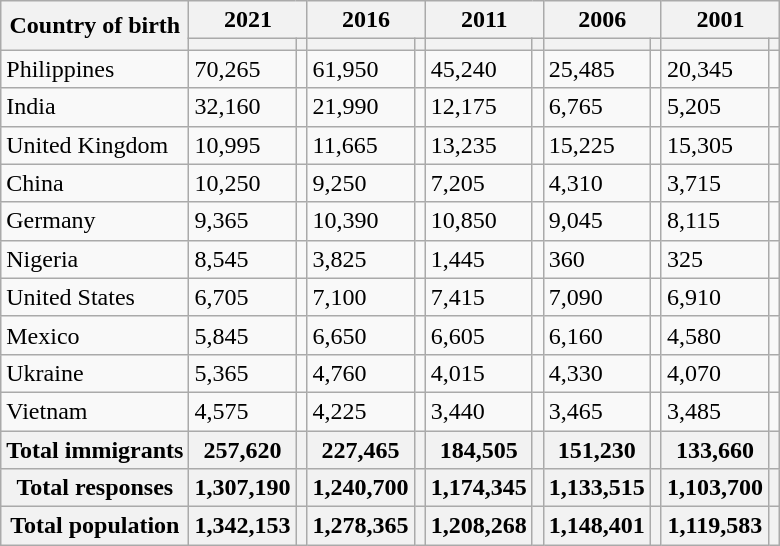<table class="wikitable sortable">
<tr>
<th rowspan="2">Country of birth</th>
<th colspan="2">2021</th>
<th colspan="2">2016</th>
<th colspan="2">2011</th>
<th colspan="2">2006</th>
<th colspan="2">2001</th>
</tr>
<tr>
<th><a href='#'></a></th>
<th></th>
<th></th>
<th></th>
<th></th>
<th></th>
<th></th>
<th></th>
<th></th>
<th></th>
</tr>
<tr>
<td>Philippines</td>
<td>70,265</td>
<td></td>
<td>61,950</td>
<td></td>
<td>45,240</td>
<td></td>
<td>25,485</td>
<td></td>
<td>20,345</td>
<td></td>
</tr>
<tr>
<td>India</td>
<td>32,160</td>
<td></td>
<td>21,990</td>
<td></td>
<td>12,175</td>
<td></td>
<td>6,765</td>
<td></td>
<td>5,205</td>
<td></td>
</tr>
<tr>
<td>United Kingdom</td>
<td>10,995</td>
<td></td>
<td>11,665</td>
<td></td>
<td>13,235</td>
<td></td>
<td>15,225</td>
<td></td>
<td>15,305</td>
<td></td>
</tr>
<tr>
<td>China</td>
<td>10,250</td>
<td></td>
<td>9,250</td>
<td></td>
<td>7,205</td>
<td></td>
<td>4,310</td>
<td></td>
<td>3,715</td>
<td></td>
</tr>
<tr>
<td>Germany</td>
<td>9,365</td>
<td></td>
<td>10,390</td>
<td></td>
<td>10,850</td>
<td></td>
<td>9,045</td>
<td></td>
<td>8,115</td>
<td></td>
</tr>
<tr>
<td>Nigeria</td>
<td>8,545</td>
<td></td>
<td>3,825</td>
<td></td>
<td>1,445</td>
<td></td>
<td>360</td>
<td></td>
<td>325</td>
<td></td>
</tr>
<tr>
<td>United States</td>
<td>6,705</td>
<td></td>
<td>7,100</td>
<td></td>
<td>7,415</td>
<td></td>
<td>7,090</td>
<td></td>
<td>6,910</td>
<td></td>
</tr>
<tr>
<td>Mexico</td>
<td>5,845</td>
<td></td>
<td>6,650</td>
<td></td>
<td>6,605</td>
<td></td>
<td>6,160</td>
<td></td>
<td>4,580</td>
<td></td>
</tr>
<tr>
<td>Ukraine</td>
<td>5,365</td>
<td></td>
<td>4,760</td>
<td></td>
<td>4,015</td>
<td></td>
<td>4,330</td>
<td></td>
<td>4,070</td>
<td></td>
</tr>
<tr>
<td>Vietnam</td>
<td>4,575</td>
<td></td>
<td>4,225</td>
<td></td>
<td>3,440</td>
<td></td>
<td>3,465</td>
<td></td>
<td>3,485</td>
<td></td>
</tr>
<tr>
<th>Total immigrants</th>
<th>257,620</th>
<th></th>
<th>227,465</th>
<th></th>
<th>184,505</th>
<th></th>
<th>151,230</th>
<th></th>
<th>133,660</th>
<th></th>
</tr>
<tr class="sortbottom">
<th>Total responses</th>
<th>1,307,190</th>
<th></th>
<th>1,240,700</th>
<th></th>
<th>1,174,345</th>
<th></th>
<th>1,133,515</th>
<th></th>
<th>1,103,700</th>
<th></th>
</tr>
<tr class="sortbottom">
<th>Total population</th>
<th>1,342,153</th>
<th></th>
<th>1,278,365</th>
<th></th>
<th>1,208,268</th>
<th></th>
<th>1,148,401</th>
<th></th>
<th>1,119,583</th>
<th></th>
</tr>
</table>
